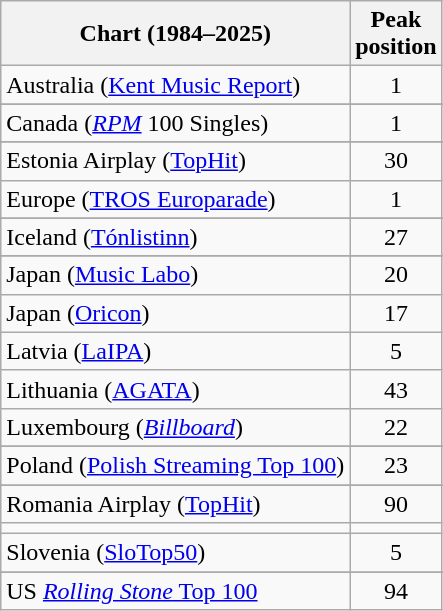<table class="wikitable sortable">
<tr>
<th>Chart (1984–2025)</th>
<th>Peak<br>position</th>
</tr>
<tr>
<td>Australia (<a href='#'>Kent Music Report</a>)</td>
<td style="text-align:center;">1</td>
</tr>
<tr>
</tr>
<tr>
</tr>
<tr>
<td align="left">Canada (<a href='#'><em>RPM</em></a> 100 Singles)</td>
<td style="text-align:center;">1</td>
</tr>
<tr>
</tr>
<tr>
<td>Estonia Airplay (<a href='#'>TopHit</a>)</td>
<td align="center">30</td>
</tr>
<tr>
<td>Europe (<a href='#'>TROS Europarade</a>)</td>
<td style="text-align:center;">1</td>
</tr>
<tr>
</tr>
<tr>
</tr>
<tr>
</tr>
<tr>
</tr>
<tr>
<td>Iceland (<a href='#'>Tónlistinn</a>)</td>
<td style="text-align:center;">27</td>
</tr>
<tr>
</tr>
<tr>
<td>Japan (<a href='#'>Music Labo</a>)</td>
<td style="text-align:center;">20</td>
</tr>
<tr>
<td>Japan (<a href='#'>Oricon</a>)</td>
<td style="text-align:center;">17</td>
</tr>
<tr>
<td>Latvia (<a href='#'>LaIPA</a>)</td>
<td align=center>5</td>
</tr>
<tr>
<td>Lithuania (<a href='#'>AGATA</a>)</td>
<td align=center>43</td>
</tr>
<tr>
<td>Luxembourg (<em><a href='#'>Billboard</a></em>)</td>
<td align=center>22</td>
</tr>
<tr>
</tr>
<tr>
</tr>
<tr>
</tr>
<tr>
</tr>
<tr>
</tr>
<tr>
<td scope="row">Poland (<a href='#'>Polish Streaming Top 100</a>)</td>
<td align=center>23</td>
</tr>
<tr>
</tr>
<tr>
<td>Romania Airplay (<a href='#'>TopHit</a>)</td>
<td align=center>90</td>
</tr>
<tr>
<td></td>
</tr>
<tr>
<td scope="row">Slovenia (<a href='#'>SloTop50</a>)</td>
<td align=center>5</td>
</tr>
<tr>
</tr>
<tr>
</tr>
<tr>
</tr>
<tr>
</tr>
<tr>
</tr>
<tr>
<td>US <a href='#'><em>Rolling Stone</em> Top 100</a></td>
<td align=center>94</td>
</tr>
</table>
